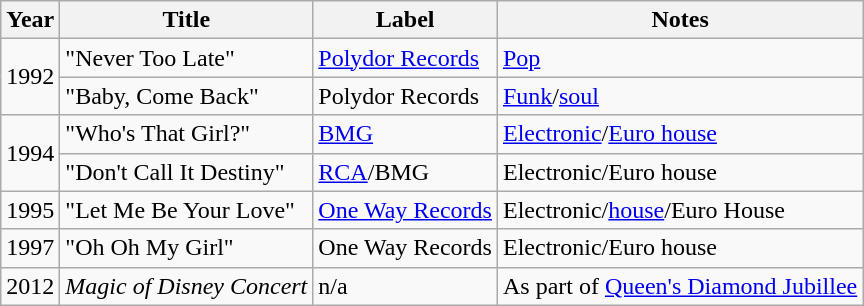<table class="wikitable">
<tr>
<th>Year</th>
<th>Title</th>
<th>Label</th>
<th>Notes</th>
</tr>
<tr>
<td rowspan="2">1992</td>
<td>"Never Too Late"</td>
<td><a href='#'>Polydor Records</a></td>
<td><a href='#'>Pop</a></td>
</tr>
<tr>
<td>"Baby, Come Back"</td>
<td>Polydor Records</td>
<td><a href='#'>Funk</a>/<a href='#'>soul</a></td>
</tr>
<tr>
<td rowspan="2">1994</td>
<td>"Who's That Girl?"</td>
<td><a href='#'>BMG</a></td>
<td><a href='#'>Electronic</a>/<a href='#'>Euro house</a></td>
</tr>
<tr>
<td>"Don't Call It Destiny"</td>
<td><a href='#'>RCA</a>/BMG</td>
<td>Electronic/Euro house</td>
</tr>
<tr>
<td>1995</td>
<td>"Let Me Be Your Love"</td>
<td><a href='#'>One Way Records</a></td>
<td>Electronic/<a href='#'>house</a>/Euro House</td>
</tr>
<tr>
<td>1997</td>
<td>"Oh Oh My Girl"</td>
<td>One Way Records</td>
<td>Electronic/Euro house</td>
</tr>
<tr>
<td>2012</td>
<td><em>Magic of Disney Concert</em></td>
<td>n/a</td>
<td>As part of <a href='#'>Queen's Diamond Jubillee</a></td>
</tr>
</table>
